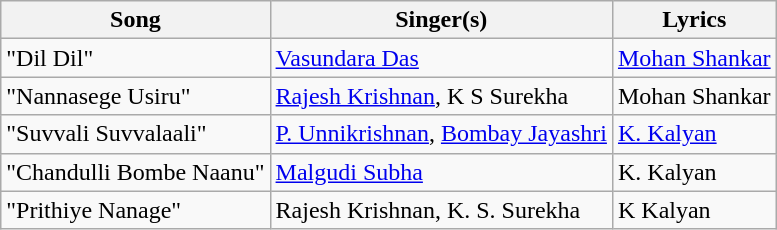<table class="wikitable sortable">
<tr>
<th>Song</th>
<th>Singer(s)</th>
<th>Lyrics</th>
</tr>
<tr>
<td>"Dil Dil"</td>
<td><a href='#'>Vasundara Das</a></td>
<td><a href='#'>Mohan Shankar</a></td>
</tr>
<tr>
<td>"Nannasege Usiru"</td>
<td><a href='#'>Rajesh Krishnan</a>, K S Surekha</td>
<td>Mohan Shankar</td>
</tr>
<tr>
<td>"Suvvali Suvvalaali"</td>
<td><a href='#'>P. Unnikrishnan</a>, <a href='#'>Bombay Jayashri</a></td>
<td><a href='#'>K. Kalyan</a></td>
</tr>
<tr>
<td>"Chandulli Bombe Naanu"</td>
<td><a href='#'>Malgudi Subha</a></td>
<td>K. Kalyan</td>
</tr>
<tr>
<td>"Prithiye Nanage"</td>
<td>Rajesh Krishnan, K. S. Surekha</td>
<td>K Kalyan</td>
</tr>
</table>
